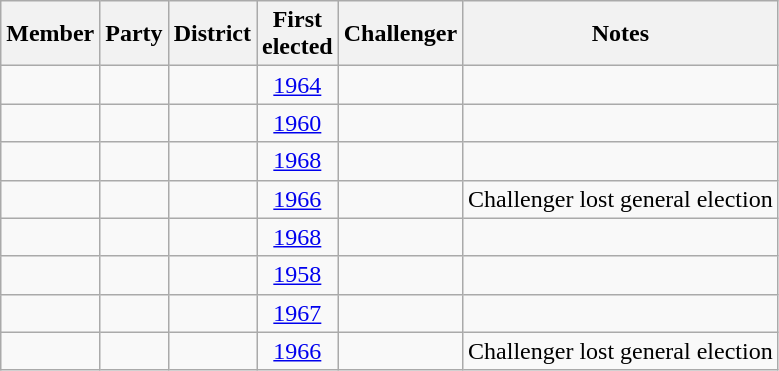<table class="wikitable sortable" style=text-align:center>
<tr>
<th>Member</th>
<th>Party</th>
<th>District</th>
<th>First<br>elected</th>
<th>Challenger</th>
<th>Notes</th>
</tr>
<tr>
<td></td>
<td></td>
<td></td>
<td><a href='#'>1964</a></td>
<td></td>
<td></td>
</tr>
<tr>
<td></td>
<td></td>
<td></td>
<td><a href='#'>1960</a></td>
<td></td>
<td></td>
</tr>
<tr>
<td></td>
<td></td>
<td></td>
<td><a href='#'>1968</a></td>
<td></td>
<td></td>
</tr>
<tr>
<td></td>
<td></td>
<td></td>
<td><a href='#'>1966</a></td>
<td></td>
<td>Challenger lost general election</td>
</tr>
<tr>
<td></td>
<td></td>
<td></td>
<td><a href='#'>1968</a></td>
<td></td>
<td></td>
</tr>
<tr>
<td></td>
<td></td>
<td></td>
<td><a href='#'>1958</a></td>
<td></td>
<td></td>
</tr>
<tr>
<td></td>
<td></td>
<td></td>
<td><a href='#'>1967</a></td>
<td></td>
<td></td>
</tr>
<tr>
<td></td>
<td></td>
<td></td>
<td><a href='#'>1966</a></td>
<td></td>
<td>Challenger lost general election</td>
</tr>
</table>
